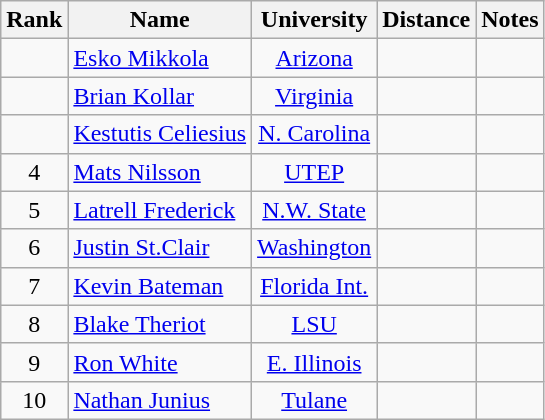<table class="wikitable sortable" style="text-align:center">
<tr>
<th>Rank</th>
<th>Name</th>
<th>University</th>
<th>Distance</th>
<th>Notes</th>
</tr>
<tr>
<td></td>
<td align=left><a href='#'>Esko Mikkola</a> </td>
<td><a href='#'>Arizona</a></td>
<td></td>
<td></td>
</tr>
<tr>
<td></td>
<td align=left><a href='#'>Brian Kollar</a></td>
<td><a href='#'>Virginia</a></td>
<td></td>
<td></td>
</tr>
<tr>
<td></td>
<td align=left><a href='#'>Kestutis Celiesius</a></td>
<td><a href='#'>N. Carolina</a></td>
<td></td>
<td></td>
</tr>
<tr>
<td>4</td>
<td align=left><a href='#'>Mats Nilsson</a></td>
<td><a href='#'>UTEP</a></td>
<td></td>
<td></td>
</tr>
<tr>
<td>5</td>
<td align=left><a href='#'>Latrell Frederick</a></td>
<td><a href='#'>N.W. State</a></td>
<td></td>
<td></td>
</tr>
<tr>
<td>6</td>
<td align=left><a href='#'>Justin St.Clair</a></td>
<td><a href='#'>Washington</a></td>
<td></td>
<td></td>
</tr>
<tr>
<td>7</td>
<td align=left><a href='#'>Kevin Bateman</a></td>
<td><a href='#'>Florida Int.</a></td>
<td></td>
<td></td>
</tr>
<tr>
<td>8</td>
<td align=left><a href='#'>Blake Theriot</a></td>
<td><a href='#'>LSU</a></td>
<td></td>
<td></td>
</tr>
<tr>
<td>9</td>
<td align=left><a href='#'>Ron White</a></td>
<td><a href='#'>E. Illinois</a></td>
<td></td>
<td></td>
</tr>
<tr>
<td>10</td>
<td align=left><a href='#'>Nathan Junius</a></td>
<td><a href='#'>Tulane</a></td>
<td></td>
<td></td>
</tr>
</table>
